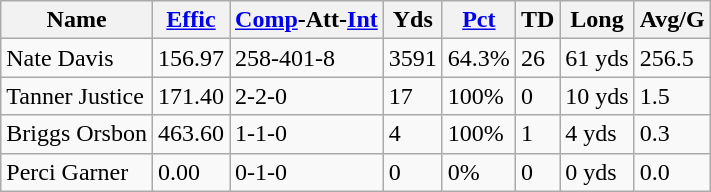<table class="wikitable" style="white-space:nowrap;">
<tr>
<th>Name</th>
<th><a href='#'>Effic</a></th>
<th><a href='#'>Comp</a>-Att-<a href='#'>Int</a></th>
<th>Yds</th>
<th><a href='#'>Pct</a></th>
<th>TD</th>
<th>Long</th>
<th>Avg/G</th>
</tr>
<tr>
<td>Nate Davis</td>
<td>156.97</td>
<td>258-401-8</td>
<td>3591</td>
<td>64.3%</td>
<td>26</td>
<td>61 yds</td>
<td>256.5</td>
</tr>
<tr>
<td>Tanner Justice</td>
<td>171.40</td>
<td>2-2-0</td>
<td>17</td>
<td>100%</td>
<td>0</td>
<td>10 yds</td>
<td>1.5</td>
</tr>
<tr>
<td>Briggs Orsbon</td>
<td>463.60</td>
<td>1-1-0</td>
<td>4</td>
<td>100%</td>
<td>1</td>
<td>4 yds</td>
<td>0.3</td>
</tr>
<tr>
<td>Perci Garner</td>
<td>0.00</td>
<td>0-1-0</td>
<td>0</td>
<td>0%</td>
<td>0</td>
<td>0 yds</td>
<td>0.0</td>
</tr>
</table>
